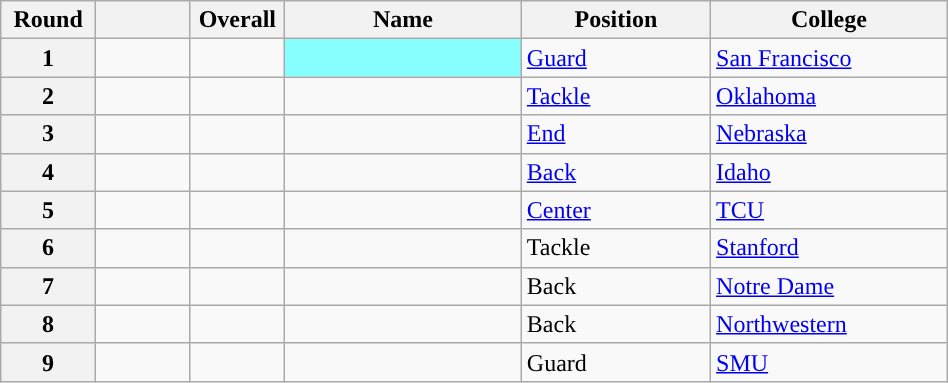<table class="wikitable sortable" style="width: 50%;">
<tr>
<th scope="col" style="width: 10%;">Round</th>
<th scope="col" style="width: 10%;"></th>
<th scope="col" style="width: 10%;">Overall</th>
<th scope="col" style="width: 25%;">Name</th>
<th scope="col" style="width: 20%;">Position</th>
<th scope="col" style="width: 25%;">College</th>
</tr>
<tr>
<th scope="row">1</th>
<td></td>
<td></td>
<td style="background:#88FFFF;"> <sup></sup></td>
<td><a href='#'>Guard</a></td>
<td><a href='#'>San Francisco</a></td>
</tr>
<tr>
<th scope="row">2</th>
<td></td>
<td></td>
<td></td>
<td><a href='#'>Tackle</a></td>
<td><a href='#'>Oklahoma</a></td>
</tr>
<tr>
<th scope="row">3</th>
<td></td>
<td></td>
<td></td>
<td><a href='#'>End</a></td>
<td><a href='#'>Nebraska</a></td>
</tr>
<tr>
<th scope="row">4</th>
<td></td>
<td></td>
<td></td>
<td><a href='#'>Back</a></td>
<td><a href='#'>Idaho</a></td>
</tr>
<tr>
<th scope="row">5</th>
<td></td>
<td></td>
<td></td>
<td><a href='#'>Center</a></td>
<td><a href='#'>TCU</a></td>
</tr>
<tr>
<th scope="row">6</th>
<td></td>
<td></td>
<td></td>
<td>Tackle</td>
<td><a href='#'>Stanford</a></td>
</tr>
<tr>
<th scope="row">7</th>
<td></td>
<td></td>
<td></td>
<td>Back</td>
<td><a href='#'>Notre Dame</a></td>
</tr>
<tr>
<th scope="row">8</th>
<td></td>
<td></td>
<td></td>
<td>Back</td>
<td><a href='#'>Northwestern</a></td>
</tr>
<tr>
<th scope="row">9</th>
<td></td>
<td></td>
<td></td>
<td>Guard</td>
<td><a href='#'>SMU</a></td>
</tr>
</table>
